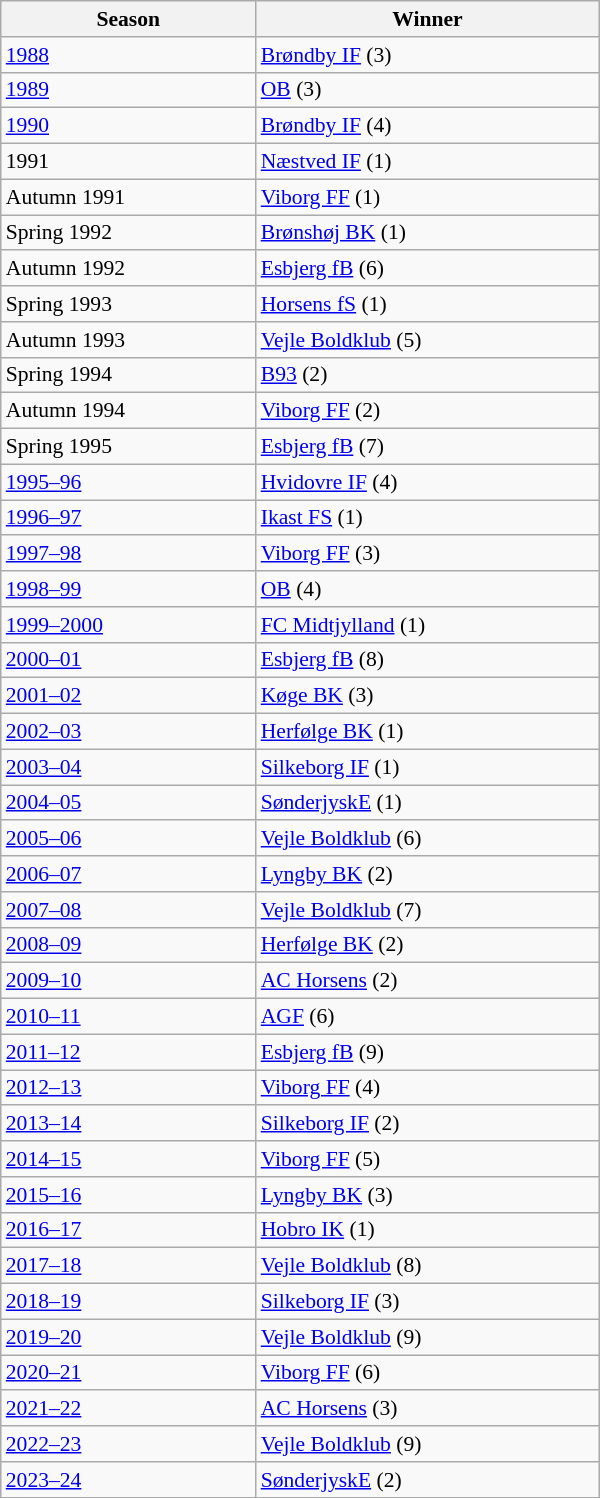<table class="wikitable" style="width:400px; font-size:90%;">
<tr>
<th>Season</th>
<th>Winner</th>
</tr>
<tr>
<td><a href='#'>1988</a></td>
<td><a href='#'>Brøndby IF</a> (3)</td>
</tr>
<tr>
<td><a href='#'>1989</a></td>
<td><a href='#'>OB</a> (3)</td>
</tr>
<tr>
<td><a href='#'>1990</a></td>
<td><a href='#'>Brøndby IF</a> (4)</td>
</tr>
<tr>
<td>1991</td>
<td><a href='#'>Næstved IF</a> (1)</td>
</tr>
<tr>
<td>Autumn 1991</td>
<td><a href='#'>Viborg FF</a> (1)</td>
</tr>
<tr>
<td>Spring 1992</td>
<td><a href='#'>Brønshøj BK</a> (1)</td>
</tr>
<tr>
<td>Autumn 1992</td>
<td><a href='#'>Esbjerg fB</a> (6)</td>
</tr>
<tr>
<td>Spring 1993</td>
<td><a href='#'>Horsens fS</a> (1)</td>
</tr>
<tr>
<td>Autumn 1993</td>
<td><a href='#'>Vejle Boldklub</a> (5)</td>
</tr>
<tr>
<td>Spring 1994</td>
<td><a href='#'>B93</a> (2)</td>
</tr>
<tr>
<td>Autumn 1994</td>
<td><a href='#'>Viborg FF</a> (2)</td>
</tr>
<tr>
<td>Spring 1995</td>
<td><a href='#'>Esbjerg fB</a> (7)</td>
</tr>
<tr>
<td><a href='#'>1995–96</a></td>
<td><a href='#'>Hvidovre IF</a> (4)</td>
</tr>
<tr>
<td><a href='#'>1996–97</a></td>
<td><a href='#'>Ikast FS</a> (1)</td>
</tr>
<tr>
<td><a href='#'>1997–98</a></td>
<td><a href='#'>Viborg FF</a> (3)</td>
</tr>
<tr>
<td><a href='#'>1998–99</a></td>
<td><a href='#'>OB</a> (4)</td>
</tr>
<tr>
<td><a href='#'>1999–2000</a></td>
<td><a href='#'>FC Midtjylland</a> (1)</td>
</tr>
<tr>
<td><a href='#'>2000–01</a></td>
<td><a href='#'>Esbjerg fB</a> (8)</td>
</tr>
<tr>
<td><a href='#'>2001–02</a></td>
<td><a href='#'>Køge BK</a> (3)</td>
</tr>
<tr>
<td><a href='#'>2002–03</a></td>
<td><a href='#'>Herfølge BK</a> (1)</td>
</tr>
<tr>
<td><a href='#'>2003–04</a></td>
<td><a href='#'>Silkeborg IF</a> (1)</td>
</tr>
<tr>
<td><a href='#'>2004–05</a></td>
<td><a href='#'>SønderjyskE</a> (1)</td>
</tr>
<tr>
<td><a href='#'>2005–06</a></td>
<td><a href='#'>Vejle Boldklub</a> (6)</td>
</tr>
<tr>
<td><a href='#'>2006–07</a></td>
<td><a href='#'>Lyngby BK</a> (2)</td>
</tr>
<tr>
<td><a href='#'>2007–08</a></td>
<td><a href='#'>Vejle Boldklub</a> (7)</td>
</tr>
<tr>
<td><a href='#'>2008–09</a></td>
<td><a href='#'>Herfølge BK</a> (2)</td>
</tr>
<tr>
<td><a href='#'>2009–10</a></td>
<td><a href='#'>AC Horsens</a> (2)</td>
</tr>
<tr>
<td><a href='#'>2010–11</a></td>
<td><a href='#'>AGF</a> (6)</td>
</tr>
<tr>
<td><a href='#'>2011–12</a></td>
<td><a href='#'>Esbjerg fB</a> (9)</td>
</tr>
<tr>
<td><a href='#'>2012–13</a></td>
<td><a href='#'>Viborg FF</a> (4)</td>
</tr>
<tr>
<td><a href='#'>2013–14</a></td>
<td><a href='#'>Silkeborg IF</a> (2)</td>
</tr>
<tr>
<td><a href='#'>2014–15</a></td>
<td><a href='#'>Viborg FF</a> (5)</td>
</tr>
<tr>
<td><a href='#'>2015–16</a></td>
<td><a href='#'>Lyngby BK</a> (3)</td>
</tr>
<tr>
<td><a href='#'>2016–17</a></td>
<td><a href='#'>Hobro IK</a> (1)</td>
</tr>
<tr>
<td><a href='#'>2017–18</a></td>
<td><a href='#'>Vejle Boldklub</a> (8)</td>
</tr>
<tr>
<td><a href='#'>2018–19</a></td>
<td><a href='#'>Silkeborg IF</a> (3)</td>
</tr>
<tr>
<td><a href='#'>2019–20</a></td>
<td><a href='#'>Vejle Boldklub</a> (9)</td>
</tr>
<tr>
<td><a href='#'>2020–21</a></td>
<td><a href='#'>Viborg FF</a> (6)</td>
</tr>
<tr>
<td><a href='#'>2021–22</a></td>
<td><a href='#'>AC Horsens</a> (3)</td>
</tr>
<tr>
<td><a href='#'>2022–23</a></td>
<td><a href='#'>Vejle Boldklub</a> (9)</td>
</tr>
<tr>
<td><a href='#'>2023–24</a></td>
<td><a href='#'>SønderjyskE</a> (2)</td>
</tr>
</table>
